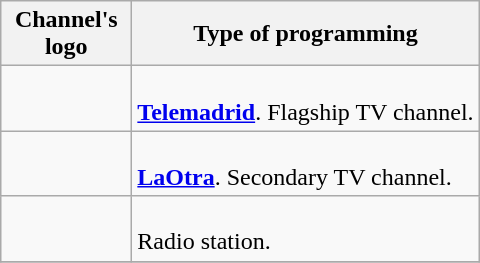<table class="wikitable">
<tr>
<th style="width:80px">Channel's logo</th>
<th>Type of programming</th>
</tr>
<tr>
<td></td>
<td><br><strong><a href='#'>Telemadrid</a></strong>. Flagship TV channel.</td>
</tr>
<tr>
<td></td>
<td><br><strong><a href='#'>LaOtra</a></strong>. Secondary TV channel.</td>
</tr>
<tr>
<td></td>
<td><br><strong></strong> Radio station.</td>
</tr>
<tr>
</tr>
</table>
